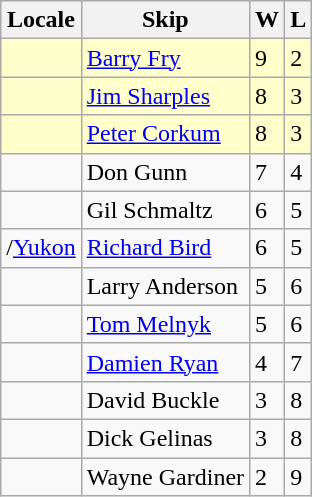<table class="wikitable" border="1">
<tr>
<th>Locale</th>
<th>Skip</th>
<th>W</th>
<th>L</th>
</tr>
<tr bgcolor=#ffffcc>
<td></td>
<td><a href='#'>Barry Fry</a></td>
<td>9</td>
<td>2</td>
</tr>
<tr bgcolor=#ffffcc>
<td></td>
<td><a href='#'>Jim Sharples</a></td>
<td>8</td>
<td>3</td>
</tr>
<tr bgcolor=#ffffcc>
<td></td>
<td><a href='#'>Peter Corkum</a></td>
<td>8</td>
<td>3</td>
</tr>
<tr>
<td></td>
<td>Don Gunn</td>
<td>7</td>
<td>4</td>
</tr>
<tr>
<td></td>
<td>Gil Schmaltz</td>
<td>6</td>
<td>5</td>
</tr>
<tr>
<td>/<a href='#'>Yukon</a></td>
<td><a href='#'>Richard Bird</a></td>
<td>6</td>
<td>5</td>
</tr>
<tr>
<td></td>
<td>Larry Anderson</td>
<td>5</td>
<td>6</td>
</tr>
<tr>
<td></td>
<td><a href='#'>Tom Melnyk</a></td>
<td>5</td>
<td>6</td>
</tr>
<tr>
<td></td>
<td><a href='#'>Damien Ryan</a></td>
<td>4</td>
<td>7</td>
</tr>
<tr>
<td></td>
<td>David Buckle</td>
<td>3</td>
<td>8</td>
</tr>
<tr>
<td></td>
<td>Dick Gelinas</td>
<td>3</td>
<td>8</td>
</tr>
<tr>
<td></td>
<td>Wayne Gardiner</td>
<td>2</td>
<td>9</td>
</tr>
</table>
